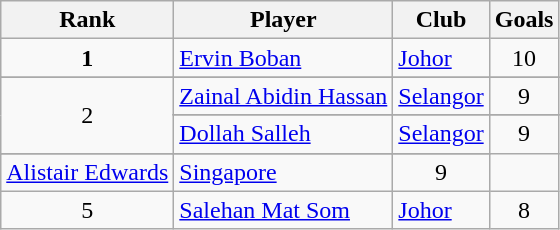<table class="wikitable" style="text-align:center">
<tr>
<th>Rank</th>
<th>Player</th>
<th>Club</th>
<th>Goals</th>
</tr>
<tr>
<td align="center"><strong>1</strong></td>
<td align="left"> <a href='#'>Ervin Boban</a></td>
<td align="left"><a href='#'>Johor</a></td>
<td>10</td>
</tr>
<tr align="center">
</tr>
<tr>
<td align="center" rowspan=3>2</td>
<td align="left"> <a href='#'>Zainal Abidin Hassan</a></td>
<td align="left"><a href='#'>Selangor</a></td>
<td>9</td>
</tr>
<tr align="center">
</tr>
<tr>
<td align="left"> <a href='#'>Dollah Salleh</a></td>
<td align="left"><a href='#'>Selangor</a></td>
<td>9</td>
</tr>
<tr align="center">
</tr>
<tr>
<td align="left"> <a href='#'>Alistair Edwards</a></td>
<td align="left"><a href='#'>Singapore</a></td>
<td>9</td>
</tr>
<tr>
<td align="center">5</td>
<td align="left"> <a href='#'>Salehan Mat Som</a></td>
<td align="left"><a href='#'>Johor</a></td>
<td>8</td>
</tr>
</table>
